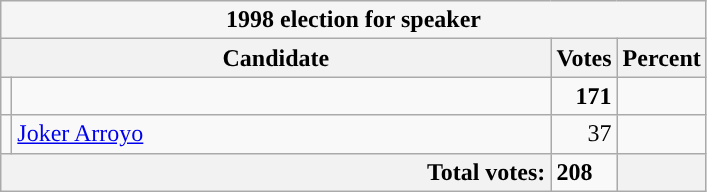<table class="wikitable">
<tr>
<th colspan=4 style="background:#f5f5f5">1998 election for speaker</th>
</tr>
<tr>
<th colspan=2>Candidate</th>
<th>Votes</th>
<th>Percent</th>
</tr>
<tr>
<td style="background-color: "></td>
<td style="width: 22em;"></td>
<td style="text-align:right"><strong>171</strong></td>
<td style="text-align:right"><strong></strong></td>
</tr>
<tr>
<td style="background-color: "></td>
<td {{nowrap><a href='#'>Joker Arroyo</a> </td>
<td style="text-align:right">37</td>
<td style="text-align:right"></td>
</tr>
<tr>
<th colspan=2 style="text-align:right">Total votes:</th>
<td><strong>208</strong></td>
<th></th>
</tr>
</table>
